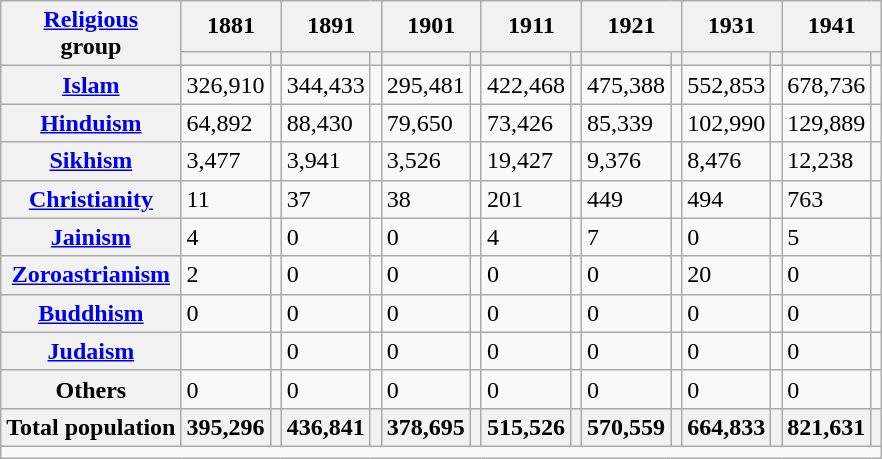<table class="wikitable sortable">
<tr>
<th rowspan="2"><a href='#'>Religious</a><br>group</th>
<th colspan="2">1881</th>
<th colspan="2">1891</th>
<th colspan="2">1901</th>
<th colspan="2">1911</th>
<th colspan="2">1921</th>
<th colspan="2">1931</th>
<th colspan="2">1941</th>
</tr>
<tr>
<th><a href='#'></a></th>
<th></th>
<th></th>
<th></th>
<th></th>
<th></th>
<th></th>
<th></th>
<th></th>
<th></th>
<th></th>
<th></th>
<th></th>
<th></th>
</tr>
<tr>
<th><a href='#'>Islam</a> </th>
<td>326,910</td>
<td></td>
<td>344,433</td>
<td></td>
<td>295,481</td>
<td></td>
<td>422,468</td>
<td></td>
<td>475,388</td>
<td></td>
<td>552,853</td>
<td></td>
<td>678,736</td>
<td></td>
</tr>
<tr>
<th><a href='#'>Hinduism</a> </th>
<td>64,892</td>
<td></td>
<td>88,430</td>
<td></td>
<td>79,650</td>
<td></td>
<td>73,426</td>
<td></td>
<td>85,339</td>
<td></td>
<td>102,990</td>
<td></td>
<td>129,889</td>
<td></td>
</tr>
<tr>
<th><a href='#'>Sikhism</a> </th>
<td>3,477</td>
<td></td>
<td>3,941</td>
<td></td>
<td>3,526</td>
<td></td>
<td>19,427</td>
<td></td>
<td>9,376</td>
<td></td>
<td>8,476</td>
<td></td>
<td>12,238</td>
<td></td>
</tr>
<tr>
<th><a href='#'>Christianity</a> </th>
<td>11</td>
<td></td>
<td>37</td>
<td></td>
<td>38</td>
<td></td>
<td>201</td>
<td></td>
<td>449</td>
<td></td>
<td>494</td>
<td></td>
<td>763</td>
<td></td>
</tr>
<tr>
<th><a href='#'>Jainism</a> </th>
<td>4</td>
<td></td>
<td>0</td>
<td></td>
<td>0</td>
<td></td>
<td>4</td>
<td></td>
<td>7</td>
<td></td>
<td>0</td>
<td></td>
<td>5</td>
<td></td>
</tr>
<tr>
<th><a href='#'>Zoroastrianism</a> </th>
<td>2</td>
<td></td>
<td>0</td>
<td></td>
<td>0</td>
<td></td>
<td>0</td>
<td></td>
<td>0</td>
<td></td>
<td>20</td>
<td></td>
<td>0</td>
<td></td>
</tr>
<tr>
<th><a href='#'>Buddhism</a> </th>
<td>0</td>
<td></td>
<td>0</td>
<td></td>
<td>0</td>
<td></td>
<td>0</td>
<td></td>
<td>0</td>
<td></td>
<td>0</td>
<td></td>
<td>0</td>
<td></td>
</tr>
<tr>
<th><a href='#'>Judaism</a> </th>
<td></td>
<td></td>
<td>0</td>
<td></td>
<td>0</td>
<td></td>
<td>0</td>
<td></td>
<td>0</td>
<td></td>
<td>0</td>
<td></td>
<td>0</td>
<td></td>
</tr>
<tr>
<th>Others</th>
<td>0</td>
<td></td>
<td>0</td>
<td></td>
<td>0</td>
<td></td>
<td>0</td>
<td></td>
<td>0</td>
<td></td>
<td>0</td>
<td></td>
<td>0</td>
<td></td>
</tr>
<tr>
<th>Total population</th>
<th>395,296</th>
<th></th>
<th>436,841</th>
<th></th>
<th>378,695</th>
<th></th>
<th>515,526</th>
<th></th>
<th>570,559</th>
<th></th>
<th>664,833</th>
<th></th>
<th>821,631</th>
<th></th>
</tr>
<tr class="sortbottom">
<td colspan="15"></td>
</tr>
</table>
